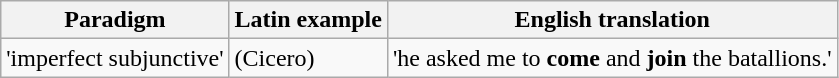<table class="wikitable">
<tr>
<th>Paradigm</th>
<th>Latin example</th>
<th>English translation</th>
</tr>
<tr>
<td>'imperfect subjunctive'</td>
<td> (Cicero)</td>
<td>'he asked me to <strong>come</strong> and <strong>join</strong> the batallions.'</td>
</tr>
</table>
